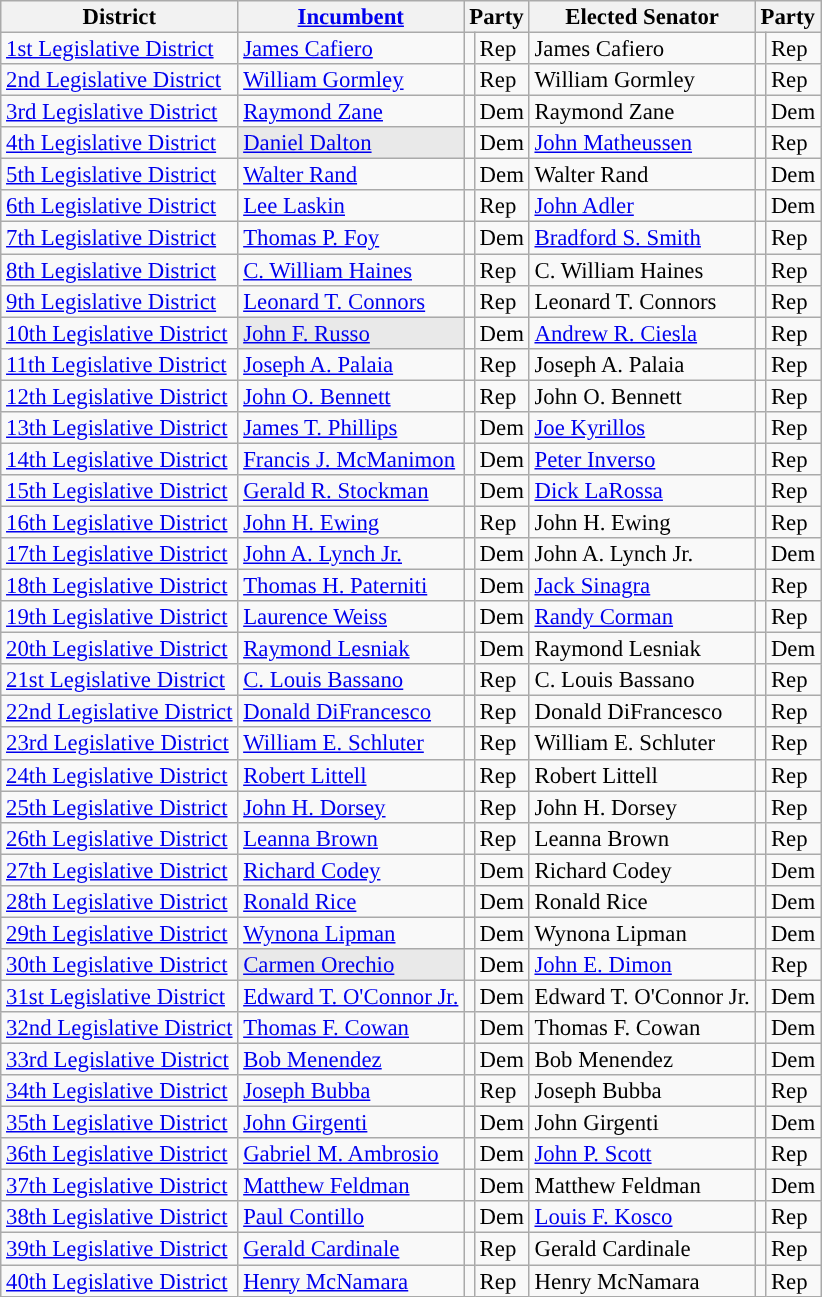<table class="sortable wikitable" style="font-size:95%;line-height:14px;">
<tr>
<th>District</th>
<th class="unsortable"><a href='#'>Incumbent</a></th>
<th colspan="2">Party</th>
<th class="unsortable">Elected Senator</th>
<th colspan="2">Party</th>
</tr>
<tr>
<td><a href='#'>1st Legislative District</a></td>
<td><a href='#'>James Cafiero</a></td>
<td style="background:"></td>
<td>Rep</td>
<td>James Cafiero</td>
<td style="background:"></td>
<td>Rep</td>
</tr>
<tr>
<td><a href='#'>2nd Legislative District</a></td>
<td><a href='#'>William Gormley</a></td>
<td style="background:"></td>
<td>Rep</td>
<td>William Gormley</td>
<td style="background:"></td>
<td>Rep</td>
</tr>
<tr>
<td><a href='#'>3rd Legislative District</a></td>
<td><a href='#'>Raymond Zane</a></td>
<td style="background:"></td>
<td>Dem</td>
<td>Raymond Zane</td>
<td style="background:"></td>
<td>Dem</td>
</tr>
<tr>
<td><a href='#'>4th Legislative District</a></td>
<td style="background:#E9E9E9;"><a href='#'>Daniel Dalton</a></td>
<td style="background:"></td>
<td>Dem</td>
<td><a href='#'>John Matheussen</a></td>
<td style="background:"></td>
<td>Rep</td>
</tr>
<tr>
<td><a href='#'>5th Legislative District</a></td>
<td><a href='#'>Walter Rand</a></td>
<td style="background:"></td>
<td>Dem</td>
<td>Walter Rand</td>
<td style="background:"></td>
<td>Dem</td>
</tr>
<tr>
<td><a href='#'>6th Legislative District</a></td>
<td><a href='#'>Lee Laskin</a></td>
<td style="background:"></td>
<td>Rep</td>
<td><a href='#'>John Adler</a></td>
<td style="background:"></td>
<td>Dem</td>
</tr>
<tr>
<td><a href='#'>7th Legislative District</a></td>
<td><a href='#'>Thomas P. Foy</a></td>
<td style="background:"></td>
<td>Dem</td>
<td><a href='#'>Bradford S. Smith</a></td>
<td style="background:"></td>
<td>Rep</td>
</tr>
<tr>
<td><a href='#'>8th Legislative District</a></td>
<td><a href='#'>C. William Haines</a></td>
<td style="background:"></td>
<td>Rep</td>
<td>C. William Haines</td>
<td style="background:"></td>
<td>Rep</td>
</tr>
<tr>
<td><a href='#'>9th Legislative District</a></td>
<td><a href='#'>Leonard T. Connors</a></td>
<td style="background:"></td>
<td>Rep</td>
<td>Leonard T. Connors</td>
<td style="background:"></td>
<td>Rep</td>
</tr>
<tr>
<td><a href='#'>10th Legislative District</a></td>
<td style="background:#E9E9E9;"><a href='#'>John F. Russo</a></td>
<td style="background:"></td>
<td>Dem</td>
<td><a href='#'>Andrew R. Ciesla</a></td>
<td style="background:"></td>
<td>Rep</td>
</tr>
<tr>
<td><a href='#'>11th Legislative District</a></td>
<td><a href='#'>Joseph A. Palaia</a></td>
<td style="background:"></td>
<td>Rep</td>
<td>Joseph A. Palaia</td>
<td style="background:"></td>
<td>Rep</td>
</tr>
<tr>
<td><a href='#'>12th Legislative District</a></td>
<td><a href='#'>John O. Bennett</a></td>
<td style="background:"></td>
<td>Rep</td>
<td>John O. Bennett</td>
<td style="background:"></td>
<td>Rep</td>
</tr>
<tr>
<td><a href='#'>13th Legislative District</a></td>
<td><a href='#'>James T. Phillips</a></td>
<td style="background:"></td>
<td>Dem</td>
<td><a href='#'>Joe Kyrillos</a></td>
<td style="background:"></td>
<td>Rep</td>
</tr>
<tr>
<td><a href='#'>14th Legislative District</a></td>
<td><a href='#'>Francis J. McManimon</a></td>
<td style="background:"></td>
<td>Dem</td>
<td><a href='#'>Peter Inverso</a></td>
<td style="background:"></td>
<td>Rep</td>
</tr>
<tr>
<td><a href='#'>15th Legislative District</a></td>
<td><a href='#'>Gerald R. Stockman</a></td>
<td style="background:"></td>
<td>Dem</td>
<td><a href='#'>Dick LaRossa</a></td>
<td style="background:"></td>
<td>Rep</td>
</tr>
<tr>
<td><a href='#'>16th Legislative District</a></td>
<td><a href='#'>John H. Ewing</a></td>
<td style="background:"></td>
<td>Rep</td>
<td>John H. Ewing</td>
<td style="background:"></td>
<td>Rep</td>
</tr>
<tr>
<td><a href='#'>17th Legislative District</a></td>
<td><a href='#'>John A. Lynch Jr.</a></td>
<td style="background:"></td>
<td>Dem</td>
<td>John A. Lynch Jr.</td>
<td style="background:"></td>
<td>Dem</td>
</tr>
<tr>
<td><a href='#'>18th Legislative District</a></td>
<td><a href='#'>Thomas H. Paterniti</a></td>
<td style="background:"></td>
<td>Dem</td>
<td><a href='#'>Jack Sinagra</a></td>
<td style="background:"></td>
<td>Rep</td>
</tr>
<tr>
<td><a href='#'>19th Legislative District</a></td>
<td><a href='#'>Laurence Weiss</a></td>
<td style="background:"></td>
<td>Dem</td>
<td><a href='#'>Randy Corman</a></td>
<td style="background:"></td>
<td>Rep</td>
</tr>
<tr>
<td><a href='#'>20th Legislative District</a></td>
<td><a href='#'>Raymond Lesniak</a></td>
<td style="background:"></td>
<td>Dem</td>
<td>Raymond Lesniak</td>
<td style="background:"></td>
<td>Dem</td>
</tr>
<tr>
<td><a href='#'>21st Legislative District</a></td>
<td><a href='#'>C. Louis Bassano</a></td>
<td style="background:"></td>
<td>Rep</td>
<td>C. Louis Bassano</td>
<td style="background:"></td>
<td>Rep</td>
</tr>
<tr>
<td><a href='#'>22nd Legislative District</a></td>
<td><a href='#'>Donald DiFrancesco</a></td>
<td style="background:"></td>
<td>Rep</td>
<td>Donald DiFrancesco</td>
<td style="background:"></td>
<td>Rep</td>
</tr>
<tr>
<td><a href='#'>23rd Legislative District</a></td>
<td><a href='#'>William E. Schluter</a></td>
<td style="background:"></td>
<td>Rep</td>
<td>William E. Schluter</td>
<td style="background:"></td>
<td>Rep</td>
</tr>
<tr>
<td><a href='#'>24th Legislative District</a></td>
<td><a href='#'>Robert Littell</a></td>
<td style="background:"></td>
<td>Rep</td>
<td>Robert Littell</td>
<td style="background:"></td>
<td>Rep</td>
</tr>
<tr>
<td><a href='#'>25th Legislative District</a></td>
<td><a href='#'>John H. Dorsey</a></td>
<td style="background:"></td>
<td>Rep</td>
<td>John H. Dorsey</td>
<td style="background:"></td>
<td>Rep</td>
</tr>
<tr>
<td><a href='#'>26th Legislative District</a></td>
<td><a href='#'>Leanna Brown</a></td>
<td style="background:"></td>
<td>Rep</td>
<td>Leanna Brown</td>
<td style="background:"></td>
<td>Rep</td>
</tr>
<tr>
<td><a href='#'>27th Legislative District</a></td>
<td><a href='#'>Richard Codey</a></td>
<td style="background:"></td>
<td>Dem</td>
<td>Richard Codey</td>
<td style="background:"></td>
<td>Dem</td>
</tr>
<tr>
<td><a href='#'>28th Legislative District</a></td>
<td><a href='#'>Ronald Rice</a></td>
<td style="background:"></td>
<td>Dem</td>
<td>Ronald Rice</td>
<td style="background:"></td>
<td>Dem</td>
</tr>
<tr>
<td><a href='#'>29th Legislative District</a></td>
<td><a href='#'>Wynona Lipman</a></td>
<td style="background:"></td>
<td>Dem</td>
<td>Wynona Lipman</td>
<td style="background:"></td>
<td>Dem</td>
</tr>
<tr>
<td><a href='#'>30th Legislative District</a></td>
<td style="background:#E9E9E9;"><a href='#'>Carmen Orechio</a></td>
<td style="background:"></td>
<td>Dem</td>
<td><a href='#'>John E. Dimon</a></td>
<td style="background:"></td>
<td>Rep</td>
</tr>
<tr>
<td><a href='#'>31st Legislative District</a></td>
<td><a href='#'>Edward T. O'Connor Jr.</a></td>
<td style="background:"></td>
<td>Dem</td>
<td>Edward T. O'Connor Jr.</td>
<td style="background:"></td>
<td>Dem</td>
</tr>
<tr>
<td><a href='#'>32nd Legislative District</a></td>
<td><a href='#'>Thomas F. Cowan</a></td>
<td style="background:"></td>
<td>Dem</td>
<td>Thomas F. Cowan</td>
<td style="background:"></td>
<td>Dem</td>
</tr>
<tr>
<td><a href='#'>33rd Legislative District</a></td>
<td><a href='#'>Bob Menendez</a></td>
<td style="background:"></td>
<td>Dem</td>
<td>Bob Menendez</td>
<td style="background:"></td>
<td>Dem</td>
</tr>
<tr>
<td><a href='#'>34th Legislative District</a></td>
<td><a href='#'>Joseph Bubba</a></td>
<td style="background:"></td>
<td>Rep</td>
<td>Joseph Bubba</td>
<td style="background:"></td>
<td>Rep</td>
</tr>
<tr>
<td><a href='#'>35th Legislative District</a></td>
<td><a href='#'>John Girgenti</a></td>
<td style="background:"></td>
<td>Dem</td>
<td>John Girgenti</td>
<td style="background:"></td>
<td>Dem</td>
</tr>
<tr>
<td><a href='#'>36th Legislative District</a></td>
<td><a href='#'>Gabriel M. Ambrosio</a></td>
<td style="background:"></td>
<td>Dem</td>
<td><a href='#'>John P. Scott</a></td>
<td style="background:"></td>
<td>Rep</td>
</tr>
<tr>
<td><a href='#'>37th Legislative District</a></td>
<td><a href='#'>Matthew Feldman</a></td>
<td style="background:"></td>
<td>Dem</td>
<td>Matthew Feldman</td>
<td style="background:"></td>
<td>Dem</td>
</tr>
<tr>
<td><a href='#'>38th Legislative District</a></td>
<td><a href='#'>Paul Contillo</a></td>
<td style="background:"></td>
<td>Dem</td>
<td><a href='#'>Louis F. Kosco</a></td>
<td style="background:"></td>
<td>Rep</td>
</tr>
<tr>
<td><a href='#'>39th Legislative District</a></td>
<td><a href='#'>Gerald Cardinale</a></td>
<td style="background:"></td>
<td>Rep</td>
<td>Gerald Cardinale</td>
<td style="background:"></td>
<td>Rep</td>
</tr>
<tr>
<td><a href='#'>40th Legislative District</a></td>
<td><a href='#'>Henry McNamara</a></td>
<td style="background:"></td>
<td>Rep</td>
<td>Henry McNamara</td>
<td style="background:"></td>
<td>Rep</td>
</tr>
</table>
